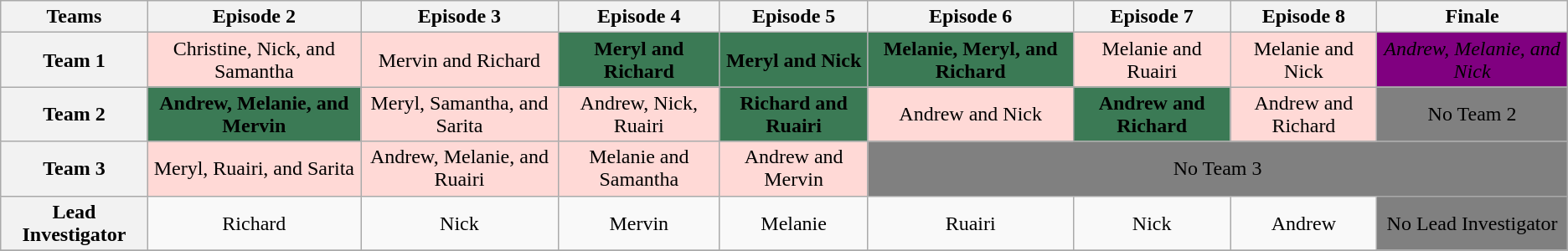<table class="wikitable" border="1">
<tr>
<th>Teams</th>
<th>Episode 2</th>
<th>Episode 3</th>
<th>Episode 4</th>
<th>Episode 5</th>
<th>Episode 6</th>
<th>Episode 7</th>
<th>Episode 8</th>
<th>Finale</th>
</tr>
<tr>
<th>Team 1</th>
<td align="center" bgcolor="#ffd9d6">Christine, Nick, and Samantha </td>
<td align="center" bgcolor="#ffd9d6">Mervin and Richard</td>
<td bgcolor="#3b7a55" align="center"><span><strong>Meryl and Richard</strong> </span></td>
<td bgcolor="#3b7a55" align="center"><span><strong>Meryl and Nick</strong> </span></td>
<td bgcolor="#3b7a55" align="center"><span><strong>Melanie, Meryl, and Richard</strong> </span></td>
<td align="center" bgcolor="#ffd9d6">Melanie and Ruairi </td>
<td align="center" bgcolor="#ffd9d6">Melanie and Nick </td>
<td bgcolor="#800080" align="center"><span><em>Andrew, Melanie, and Nick</em> </span></td>
</tr>
<tr>
<th>Team 2</th>
<td bgcolor="#3b7a55" align="center"><span><strong>Andrew, Melanie, and Mervin</strong> </span></td>
<td align="center" bgcolor="#ffd9d6">Meryl, Samantha, and Sarita </td>
<td align="center" bgcolor="#ffd9d6">Andrew, Nick, Ruairi </td>
<td bgcolor="#3b7a55" align="center"><span><strong>Richard and Ruairi</strong> </span></td>
<td align="center" bgcolor="#ffd9d6">Andrew and Nick </td>
<td bgcolor="#3b7a55" align="center"><span><strong>Andrew and Richard</strong> </span></td>
<td align="center" bgcolor="#ffd9d6">Andrew and Richard </td>
<td align="center" bgcolor="gray"><span>No Team 2</span></td>
</tr>
<tr>
<th>Team 3</th>
<td align="center" bgcolor="#ffd9d6">Meryl, Ruairi, and Sarita </td>
<td align="center" bgcolor="#ffd9d6">Andrew, Melanie, and Ruairi </td>
<td align="center" bgcolor="#ffd9d6">Melanie and Samantha </td>
<td align="center" bgcolor="#ffd9d6">Andrew and Mervin </td>
<td colspan="4" align="center" bgcolor="gray"><span>No Team 3</span></td>
</tr>
<tr>
<th>Lead Investigator</th>
<td align="center">Richard</td>
<td align="center">Nick</td>
<td align="center">Mervin</td>
<td align="center">Melanie</td>
<td align="center">Ruairi</td>
<td align="center">Nick</td>
<td align="center">Andrew</td>
<td align="center" bgcolor="gray"><span>No Lead Investigator</span></td>
</tr>
<tr>
</tr>
</table>
